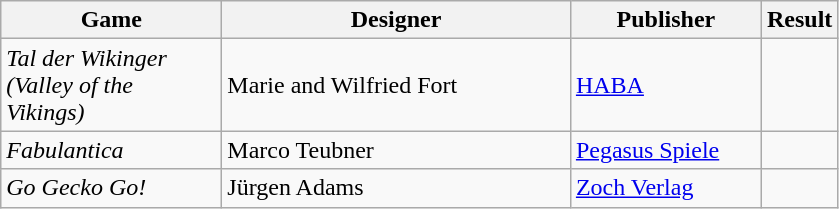<table class="wikitable">
<tr>
<th style="width:140px;">Game</th>
<th style="width:225px;">Designer</th>
<th style="width:120px;">Publisher</th>
<th>Result</th>
</tr>
<tr>
<td><em>Tal der Wikinger (Valley of the Vikings)</em></td>
<td>Marie and Wilfried Fort</td>
<td><a href='#'>HABA</a></td>
<td></td>
</tr>
<tr>
<td><em>Fabulantica</em></td>
<td>Marco Teubner</td>
<td><a href='#'>Pegasus Spiele</a></td>
<td></td>
</tr>
<tr>
<td><em>Go Gecko Go!</em></td>
<td>Jürgen Adams</td>
<td><a href='#'>Zoch Verlag</a></td>
<td></td>
</tr>
</table>
